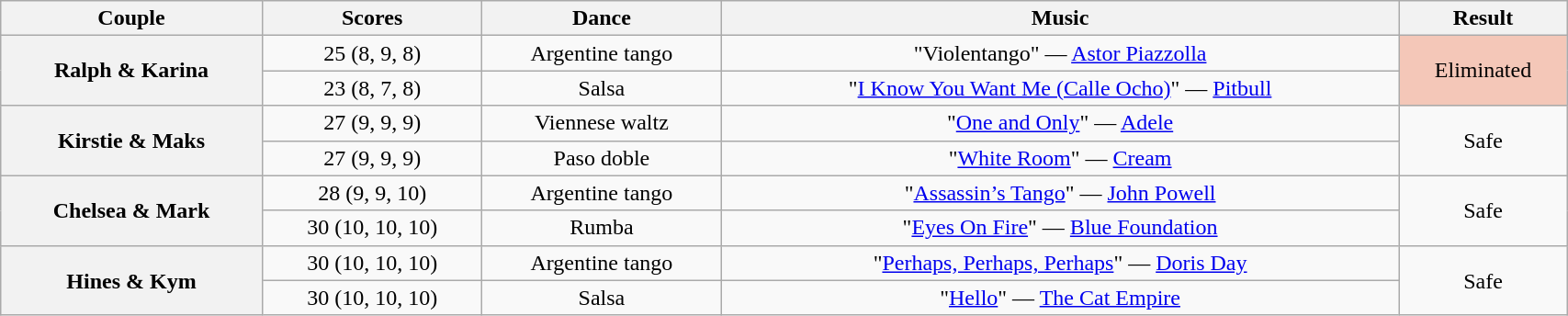<table class="wikitable sortable" style="text-align:center; width:90%">
<tr>
<th scope="col">Couple</th>
<th scope="col">Scores</th>
<th scope="col" class="unsortable">Dance</th>
<th scope="col" class="unsortable">Music</th>
<th scope="col" class="unsortable">Result</th>
</tr>
<tr>
<th scope="row" rowspan="2">Ralph & Karina</th>
<td>25 (8, 9, 8)</td>
<td>Argentine tango</td>
<td>"Violentango" — <a href='#'>Astor Piazzolla</a></td>
<td rowspan="2" bgcolor=f4c7b8>Eliminated</td>
</tr>
<tr>
<td>23 (8, 7, 8)</td>
<td>Salsa</td>
<td>"<a href='#'>I Know You Want Me (Calle Ocho)</a>" — <a href='#'>Pitbull</a></td>
</tr>
<tr>
<th scope="row" rowspan="2">Kirstie & Maks</th>
<td>27 (9, 9, 9)</td>
<td>Viennese waltz</td>
<td>"<a href='#'>One and Only</a>" — <a href='#'>Adele</a></td>
<td rowspan="2">Safe</td>
</tr>
<tr>
<td>27 (9, 9, 9)</td>
<td>Paso doble</td>
<td>"<a href='#'>White Room</a>" — <a href='#'>Cream</a></td>
</tr>
<tr>
<th scope="row" rowspan="2">Chelsea & Mark</th>
<td>28 (9, 9, 10)</td>
<td>Argentine tango</td>
<td>"<a href='#'>Assassin’s Tango</a>" — <a href='#'>John Powell</a></td>
<td rowspan="2">Safe</td>
</tr>
<tr>
<td>30 (10, 10, 10)</td>
<td>Rumba</td>
<td>"<a href='#'>Eyes On Fire</a>" — <a href='#'>Blue Foundation</a></td>
</tr>
<tr>
<th scope="row" rowspan="2">Hines & Kym</th>
<td>30 (10, 10, 10)</td>
<td>Argentine tango</td>
<td>"<a href='#'>Perhaps, Perhaps, Perhaps</a>" — <a href='#'>Doris Day</a></td>
<td rowspan="2">Safe</td>
</tr>
<tr>
<td>30 (10, 10, 10)</td>
<td>Salsa</td>
<td>"<a href='#'>Hello</a>" — <a href='#'>The Cat Empire</a></td>
</tr>
</table>
